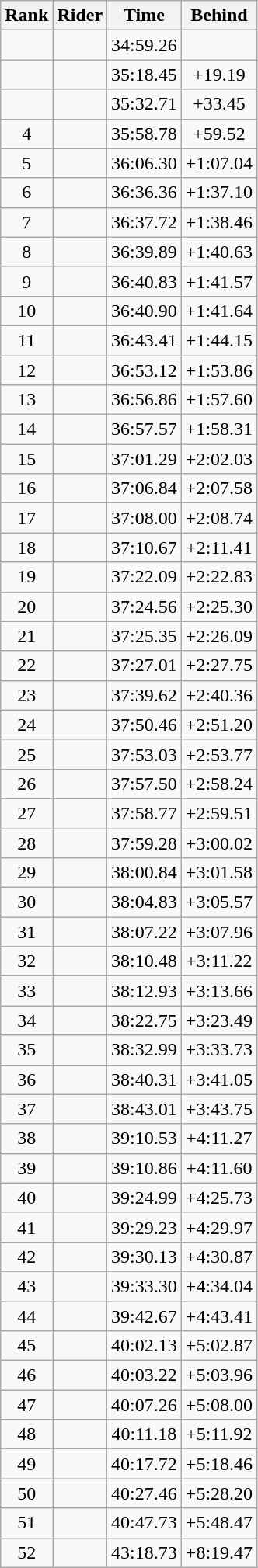<table class="wikitable sortable" style="text-align: center">
<tr>
<th>Rank</th>
<th>Rider</th>
<th>Time</th>
<th>Behind</th>
</tr>
<tr>
<td></td>
<td align="left"></td>
<td>34:59.26</td>
<td></td>
</tr>
<tr>
<td></td>
<td align="left"></td>
<td>35:18.45</td>
<td>+19.19</td>
</tr>
<tr>
<td></td>
<td align="left"></td>
<td>35:32.71</td>
<td>+33.45</td>
</tr>
<tr>
<td>4</td>
<td align="left"></td>
<td>35:58.78</td>
<td>+59.52</td>
</tr>
<tr>
<td>5</td>
<td align="left"></td>
<td>36:06.30</td>
<td>+1:07.04</td>
</tr>
<tr>
<td>6</td>
<td align="left"></td>
<td>36:36.36</td>
<td>+1:37.10</td>
</tr>
<tr>
<td>7</td>
<td align="left"></td>
<td>36:37.72</td>
<td>+1:38.46</td>
</tr>
<tr>
<td>8</td>
<td align="left"></td>
<td>36:39.89</td>
<td>+1:40.63</td>
</tr>
<tr>
<td>9</td>
<td align="left"></td>
<td>36:40.83</td>
<td>+1:41.57</td>
</tr>
<tr>
<td>10</td>
<td align="left"></td>
<td>36:40.90</td>
<td>+1:41.64</td>
</tr>
<tr>
<td>11</td>
<td align="left"></td>
<td>36:43.41</td>
<td>+1:44.15</td>
</tr>
<tr>
<td>12</td>
<td align="left"></td>
<td>36:53.12</td>
<td>+1:53.86</td>
</tr>
<tr>
<td>13</td>
<td align="left"></td>
<td>36:56.86</td>
<td>+1:57.60</td>
</tr>
<tr>
<td>14</td>
<td align="left"></td>
<td>36:57.57</td>
<td>+1:58.31</td>
</tr>
<tr>
<td>15</td>
<td align="left"></td>
<td>37:01.29</td>
<td>+2:02.03</td>
</tr>
<tr>
<td>16</td>
<td align="left"></td>
<td>37:06.84</td>
<td>+2:07.58</td>
</tr>
<tr>
<td>17</td>
<td align="left"></td>
<td>37:08.00</td>
<td>+2:08.74</td>
</tr>
<tr>
<td>18</td>
<td align="left"></td>
<td>37:10.67</td>
<td>+2:11.41</td>
</tr>
<tr>
<td>19</td>
<td align="left"></td>
<td>37:22.09</td>
<td>+2:22.83</td>
</tr>
<tr>
<td>20</td>
<td align="left"></td>
<td>37:24.56</td>
<td>+2:25.30</td>
</tr>
<tr>
<td>21</td>
<td align="left"></td>
<td>37:25.35</td>
<td>+2:26.09</td>
</tr>
<tr>
<td>22</td>
<td align="left"></td>
<td>37:27.01</td>
<td>+2:27.75</td>
</tr>
<tr>
<td>23</td>
<td align="left"></td>
<td>37:39.62</td>
<td>+2:40.36</td>
</tr>
<tr>
<td>24</td>
<td align="left"></td>
<td>37:50.46</td>
<td>+2:51.20</td>
</tr>
<tr>
<td>25</td>
<td align="left"></td>
<td>37:53.03</td>
<td>+2:53.77</td>
</tr>
<tr>
<td>26</td>
<td align="left"></td>
<td>37:57.50</td>
<td>+2:58.24</td>
</tr>
<tr>
<td>27</td>
<td align="left"></td>
<td>37:58.77</td>
<td>+2:59.51</td>
</tr>
<tr>
<td>28</td>
<td align="left"></td>
<td>37:59.28</td>
<td>+3:00.02</td>
</tr>
<tr>
<td>29</td>
<td align="left"></td>
<td>38:00.84</td>
<td>+3:01.58</td>
</tr>
<tr>
<td>30</td>
<td align="left"></td>
<td>38:04.83</td>
<td>+3:05.57</td>
</tr>
<tr>
<td>31</td>
<td align="left"></td>
<td>38:07.22</td>
<td>+3:07.96</td>
</tr>
<tr>
<td>32</td>
<td align="left"></td>
<td>38:10.48</td>
<td>+3:11.22</td>
</tr>
<tr>
<td>33</td>
<td align="left"></td>
<td>38:12.93</td>
<td>+3:13.66</td>
</tr>
<tr>
<td>34</td>
<td align="left"></td>
<td>38:22.75</td>
<td>+3:23.49</td>
</tr>
<tr>
<td>35</td>
<td align="left"></td>
<td>38:32.99</td>
<td>+3:33.73</td>
</tr>
<tr>
<td>36</td>
<td align="left"></td>
<td>38:40.31</td>
<td>+3:41.05</td>
</tr>
<tr>
<td>37</td>
<td align="left"></td>
<td>38:43.01</td>
<td>+3:43.75</td>
</tr>
<tr>
<td>38</td>
<td align="left"></td>
<td>39:10.53</td>
<td>+4:11.27</td>
</tr>
<tr>
<td>39</td>
<td align="left"></td>
<td>39:10.86</td>
<td>+4:11.60</td>
</tr>
<tr>
<td>40</td>
<td align="left"></td>
<td>39:24.99</td>
<td>+4:25.73</td>
</tr>
<tr>
<td>41</td>
<td align="left"></td>
<td>39:29.23</td>
<td>+4:29.97</td>
</tr>
<tr>
<td>42</td>
<td align="left"></td>
<td>39:30.13</td>
<td>+4:30.87</td>
</tr>
<tr>
<td>43</td>
<td align="left"></td>
<td>39:33.30</td>
<td>+4:34.04</td>
</tr>
<tr>
<td>44</td>
<td align="left"></td>
<td>39:42.67</td>
<td>+4:43.41</td>
</tr>
<tr>
<td>45</td>
<td align="left"></td>
<td>40:02.13</td>
<td>+5:02.87</td>
</tr>
<tr>
<td>46</td>
<td align="left"></td>
<td>40:03.22</td>
<td>+5:03.96</td>
</tr>
<tr>
<td>47</td>
<td align="left"></td>
<td>40:07.26</td>
<td>+5:08.00</td>
</tr>
<tr>
<td>48</td>
<td align="left"></td>
<td>40:11.18</td>
<td>+5:11.92</td>
</tr>
<tr>
<td>49</td>
<td align="left"></td>
<td>40:17.72</td>
<td>+5:18.46</td>
</tr>
<tr>
<td>50</td>
<td align="left"></td>
<td>40:27.46</td>
<td>+5:28.20</td>
</tr>
<tr>
<td>51</td>
<td align="left"></td>
<td>40:47.73</td>
<td>+5:48.47</td>
</tr>
<tr>
<td>52</td>
<td align="left"></td>
<td>43:18.73</td>
<td>+8:19.47</td>
</tr>
</table>
